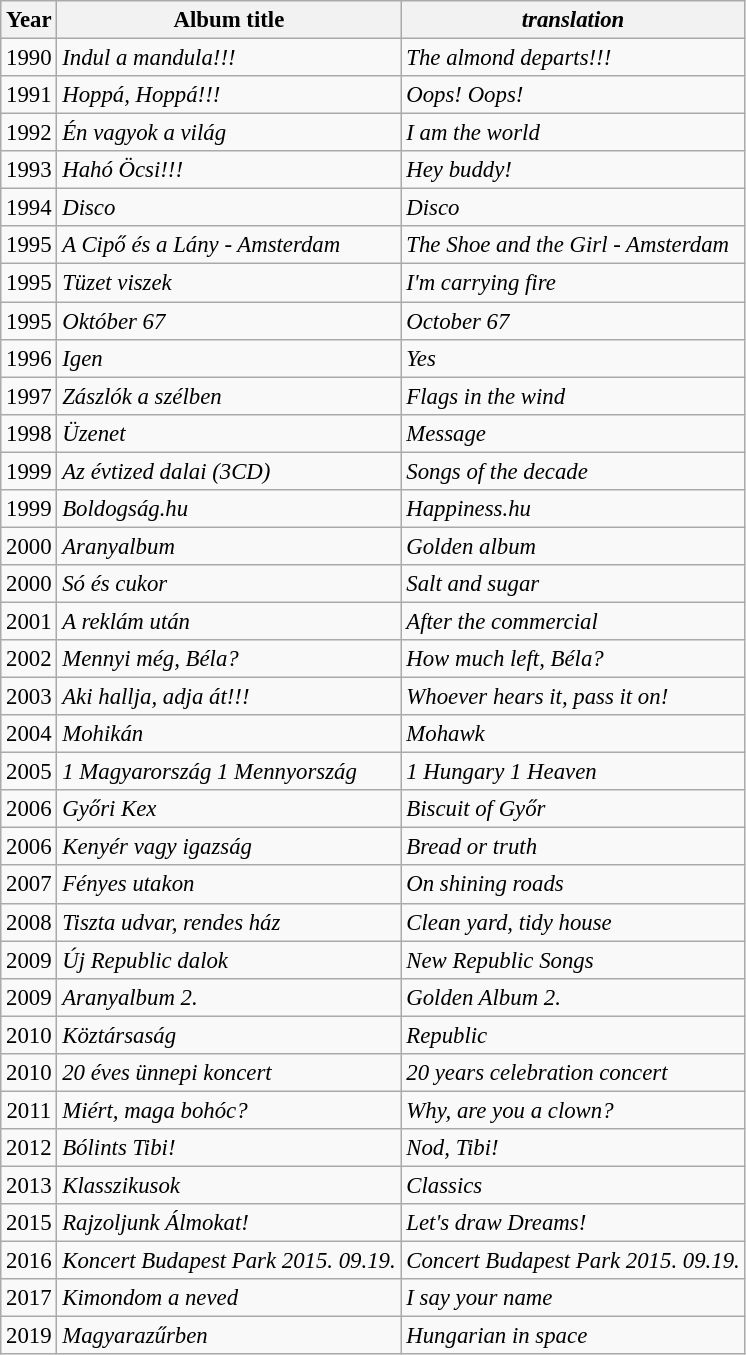<table class="wikitable" style="font-size:95%;">
<tr>
<th>Year</th>
<th>Album title</th>
<th><em>translation</em></th>
</tr>
<tr>
<td align="center">1990</td>
<td><em>Indul a mandula!!!</em></td>
<td><em>The almond departs!!!</em></td>
</tr>
<tr>
<td align="center">1991</td>
<td><em>Hoppá, Hoppá!!!</em></td>
<td><em>Oops! Oops!</em></td>
</tr>
<tr>
<td align="center">1992</td>
<td><em>Én vagyok a világ</em></td>
<td><em>I am the world</em></td>
</tr>
<tr>
<td align="center">1993</td>
<td><em>Hahó Öcsi!!!</em></td>
<td><em>Hey buddy!</em></td>
</tr>
<tr>
<td align="center">1994</td>
<td><em>Disco</em></td>
<td><em>Disco</em></td>
</tr>
<tr>
<td align="center">1995</td>
<td><em>A Cipő és a Lány - Amsterdam</em></td>
<td><em>The Shoe and the Girl - Amsterdam</em></td>
</tr>
<tr>
<td align="center">1995</td>
<td><em>Tüzet viszek</em></td>
<td><em>I'm carrying fire</em></td>
</tr>
<tr>
<td align="center">1995</td>
<td><em>Október 67</em></td>
<td><em>October 67</em></td>
</tr>
<tr>
<td align="center">1996</td>
<td><em>Igen</em></td>
<td><em>Yes</em></td>
</tr>
<tr>
<td align="center">1997</td>
<td><em>Zászlók a szélben</em></td>
<td><em>Flags in the wind</em></td>
</tr>
<tr>
<td align="center">1998</td>
<td><em>Üzenet</em></td>
<td><em>Message</em></td>
</tr>
<tr>
<td align="center">1999</td>
<td><em>Az évtized dalai (3CD)</em></td>
<td><em>Songs of the decade</em></td>
</tr>
<tr>
<td align="center">1999</td>
<td><em>Boldogság.hu</em></td>
<td><em>Happiness.hu</em></td>
</tr>
<tr>
<td align="center">2000</td>
<td><em>Aranyalbum</em></td>
<td><em>Golden album</em></td>
</tr>
<tr>
<td align="center">2000</td>
<td><em>Só és cukor</em></td>
<td><em>Salt and sugar</em></td>
</tr>
<tr>
<td align="center">2001</td>
<td><em>A reklám után</em></td>
<td><em>After the commercial</em></td>
</tr>
<tr>
<td align="center">2002</td>
<td><em>Mennyi még, Béla?</em></td>
<td><em>How much left, Béla?</em></td>
</tr>
<tr>
<td align="center">2003</td>
<td><em>Aki hallja, adja át!!!</em></td>
<td><em>Whoever hears it, pass it on!</em></td>
</tr>
<tr>
<td align="center">2004</td>
<td><em>Mohikán</em></td>
<td><em>Mohawk</em></td>
</tr>
<tr>
<td align="center">2005</td>
<td><em>1 Magyarország 1 Mennyország</em></td>
<td><em>1 Hungary 1 Heaven</em></td>
</tr>
<tr>
<td align="center">2006</td>
<td><em>Győri Kex</em></td>
<td><em>Biscuit of Győr</em></td>
</tr>
<tr>
<td align="center">2006</td>
<td><em>Kenyér vagy igazság</em></td>
<td><em>Bread or truth</em></td>
</tr>
<tr>
<td align="center">2007</td>
<td><em>Fényes utakon</em></td>
<td><em>On shining roads</em></td>
</tr>
<tr>
<td align="center">2008</td>
<td><em>Tiszta udvar, rendes ház</em></td>
<td><em>Clean yard, tidy house</em></td>
</tr>
<tr>
<td align="center">2009</td>
<td><em>Új Republic dalok</em></td>
<td><em>New Republic Songs</em></td>
</tr>
<tr>
<td align="center">2009</td>
<td><em>Aranyalbum 2.</em></td>
<td><em>Golden Album 2.</em></td>
</tr>
<tr>
<td align="center">2010</td>
<td><em>Köztársaság</em></td>
<td><em>Republic</em></td>
</tr>
<tr>
<td align="center">2010</td>
<td><em>20 éves ünnepi koncert</em></td>
<td><em>20 years celebration concert</em></td>
</tr>
<tr>
<td align="center">2011</td>
<td><em>Miért, maga bohóc?</em></td>
<td><em>Why, are you a clown?</em></td>
</tr>
<tr>
<td align="center">2012</td>
<td><em>Bólints Tibi!</em></td>
<td><em>Nod, Tibi!</em></td>
</tr>
<tr>
<td align="center">2013</td>
<td><em>Klasszikusok</em></td>
<td><em>Classics</em></td>
</tr>
<tr>
<td align="center">2015</td>
<td><em>Rajzoljunk Álmokat!</em></td>
<td><em>Let's draw Dreams!</em></td>
</tr>
<tr>
<td align="center">2016</td>
<td><em>Koncert Budapest Park 2015. 09.19.</em></td>
<td><em>Concert Budapest Park 2015. 09.19.</em></td>
</tr>
<tr>
<td align="center">2017</td>
<td><em>Kimondom a neved</em></td>
<td><em>I say your name</em></td>
</tr>
<tr>
<td align="center">2019</td>
<td><em>Magyarazűrben</em></td>
<td><em>Hungarian in space</em></td>
</tr>
</table>
